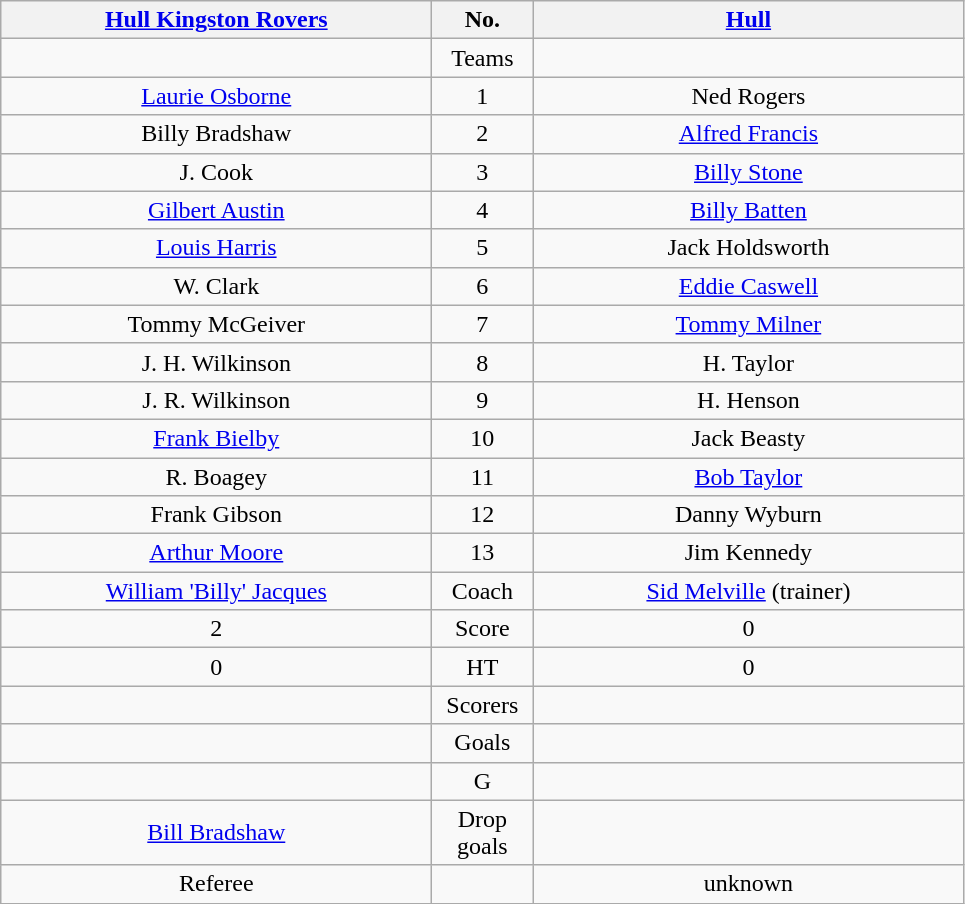<table class="wikitable" style="text-align:center;">
<tr>
<th width=280 abbr=winner><a href='#'>Hull Kingston Rovers</a></th>
<th width=60 abbr="Number">No.</th>
<th width=280 abbr=runner-up><a href='#'>Hull</a></th>
</tr>
<tr>
<td></td>
<td>Teams</td>
<td></td>
</tr>
<tr>
<td><a href='#'>Laurie Osborne</a></td>
<td>1</td>
<td>Ned Rogers</td>
</tr>
<tr>
<td>Billy Bradshaw</td>
<td>2</td>
<td><a href='#'>Alfred Francis</a></td>
</tr>
<tr>
<td>J. Cook</td>
<td>3</td>
<td><a href='#'>Billy Stone</a></td>
</tr>
<tr>
<td><a href='#'>Gilbert Austin</a></td>
<td>4</td>
<td><a href='#'>Billy Batten</a></td>
</tr>
<tr>
<td><a href='#'>Louis Harris</a></td>
<td>5</td>
<td>Jack Holdsworth</td>
</tr>
<tr>
<td>W. Clark</td>
<td>6</td>
<td><a href='#'>Eddie Caswell</a></td>
</tr>
<tr>
<td>Tommy McGeiver</td>
<td>7</td>
<td><a href='#'>Tommy Milner</a></td>
</tr>
<tr>
<td>J. H. Wilkinson</td>
<td>8</td>
<td>H. Taylor</td>
</tr>
<tr>
<td>J. R. Wilkinson</td>
<td>9</td>
<td>H. Henson</td>
</tr>
<tr>
<td><a href='#'>Frank Bielby</a></td>
<td>10</td>
<td>Jack Beasty</td>
</tr>
<tr>
<td>R. Boagey</td>
<td>11</td>
<td><a href='#'>Bob Taylor</a></td>
</tr>
<tr>
<td>Frank Gibson</td>
<td>12</td>
<td>Danny Wyburn</td>
</tr>
<tr>
<td><a href='#'>Arthur Moore</a></td>
<td>13</td>
<td>Jim Kennedy</td>
</tr>
<tr>
<td><a href='#'>William 'Billy' Jacques</a></td>
<td>Coach</td>
<td><a href='#'>Sid Melville</a> (trainer)</td>
</tr>
<tr>
<td>2</td>
<td>Score</td>
<td>0</td>
</tr>
<tr>
<td>0</td>
<td>HT</td>
<td>0</td>
</tr>
<tr>
<td></td>
<td>Scorers</td>
<td></td>
</tr>
<tr>
<td></td>
<td>Goals</td>
<td></td>
</tr>
<tr>
<td></td>
<td>G</td>
<td></td>
</tr>
<tr>
<td><a href='#'>Bill Bradshaw</a></td>
<td>Drop goals</td>
<td></td>
</tr>
<tr>
<td>Referee</td>
<td></td>
<td>unknown</td>
</tr>
</table>
